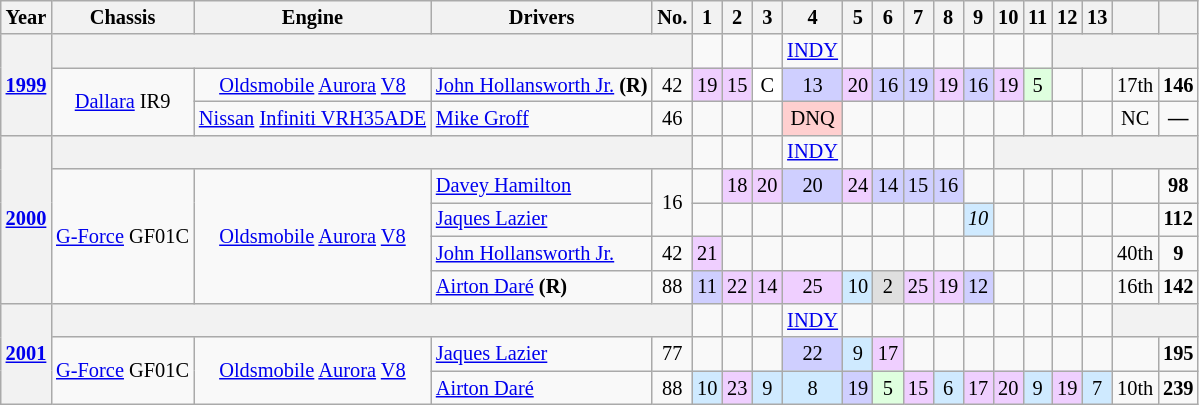<table class="wikitable" style="text-align:center; font-size:85%">
<tr>
<th>Year</th>
<th>Chassis</th>
<th>Engine</th>
<th>Drivers</th>
<th>No.</th>
<th>1</th>
<th>2</th>
<th>3</th>
<th>4</th>
<th>5</th>
<th>6</th>
<th>7</th>
<th>8</th>
<th>9</th>
<th>10</th>
<th>11</th>
<th>12</th>
<th>13</th>
<th></th>
<th></th>
</tr>
<tr>
<th rowspan="3"><a href='#'>1999</a></th>
<th colspan="4"></th>
<td></td>
<td></td>
<td></td>
<td><a href='#'>INDY</a></td>
<td></td>
<td></td>
<td></td>
<td></td>
<td></td>
<td></td>
<td></td>
<th colspan="4"></th>
</tr>
<tr>
<td rowspan="2"><a href='#'>Dallara</a> IR9</td>
<td><a href='#'>Oldsmobile</a> <a href='#'>Aurora</a> <a href='#'>V8</a></td>
<td align="left"> <a href='#'>John Hollansworth Jr.</a> <strong>(R)</strong></td>
<td>42</td>
<td align="center" style="background:#EFCFFF;">19</td>
<td align="center" style="background:#EFCFFF;">15</td>
<td align="center" style="background:#FFFFFF;">C</td>
<td align="center" style="background:#CFCFFF;">13</td>
<td align="center" style="background:#EFCFFF;">20</td>
<td align="center" style="background:#CFCFFF;">16</td>
<td align="center" style="background:#CFCFFF;">19</td>
<td align="center" style="background:#EFCFFF;">19</td>
<td align="center" style="background:#CFCFFF;">16</td>
<td align="center" style="background:#EFCFFF;">19</td>
<td align="center" style="background:#DFFFDF;">5</td>
<td></td>
<td></td>
<td>17th</td>
<td><strong>146</strong></td>
</tr>
<tr>
<td><a href='#'>Nissan</a> <a href='#'>Infiniti VRH35ADE</a></td>
<td align="left"> <a href='#'>Mike Groff</a></td>
<td>46</td>
<td></td>
<td></td>
<td></td>
<td align="center" style="background:#FFCFCF;">DNQ</td>
<td></td>
<td></td>
<td></td>
<td></td>
<td></td>
<td></td>
<td></td>
<td></td>
<td></td>
<td>NC</td>
<td><strong>—</strong></td>
</tr>
<tr>
<th rowspan="5"><a href='#'>2000</a></th>
<th colspan="4"></th>
<td></td>
<td></td>
<td></td>
<td><a href='#'>INDY</a></td>
<td></td>
<td></td>
<td></td>
<td></td>
<td></td>
<th colspan="6"></th>
</tr>
<tr>
<td rowspan="4"><a href='#'>G-Force</a> GF01C</td>
<td rowspan="4"><a href='#'>Oldsmobile</a> <a href='#'>Aurora</a> <a href='#'>V8</a></td>
<td align="left"> <a href='#'>Davey Hamilton</a></td>
<td rowspan="2">16</td>
<td></td>
<td align="center" style="background:#EFCFFF;">18</td>
<td align="center" style="background:#EFCFFF;">20</td>
<td align="center" style="background:#CFCFFF;">20</td>
<td align="center" style="background:#EFCFFF;">24</td>
<td align="center" style="background:#CFCFFF;">14</td>
<td align="center" style="background:#CFCFFF;">15</td>
<td align="center" style="background:#CFCFFF;">16</td>
<td></td>
<td></td>
<td></td>
<td></td>
<td></td>
<td></td>
<td><strong>98</strong></td>
</tr>
<tr>
<td align="left"> <a href='#'>Jaques Lazier</a></td>
<td></td>
<td></td>
<td></td>
<td></td>
<td></td>
<td></td>
<td></td>
<td></td>
<td align="center" style="background:#CFEAFF;"><em>10</em></td>
<td></td>
<td></td>
<td></td>
<td></td>
<td></td>
<td><strong>112</strong></td>
</tr>
<tr>
<td align="left"> <a href='#'>John Hollansworth Jr.</a></td>
<td>42</td>
<td align="center" style="background:#EFCFFF;">21</td>
<td></td>
<td></td>
<td></td>
<td></td>
<td></td>
<td></td>
<td></td>
<td></td>
<td></td>
<td></td>
<td></td>
<td></td>
<td>40th</td>
<td><strong>9</strong></td>
</tr>
<tr>
<td align="left"> <a href='#'>Airton Daré</a> <strong>(R)</strong></td>
<td>88</td>
<td align="center" style="background:#CFCFFF;">11</td>
<td align="center" style="background:#EFCFFF;">22</td>
<td align="center" style="background:#EFCFFF;">14</td>
<td align="center" style="background:#EFCFFF;">25</td>
<td align="center" style="background:#CFEAFF;">10</td>
<td align="center" style="background:#DFDFDF;">2</td>
<td align="center" style="background:#EFCFFF;">25</td>
<td align="center" style="background:#EFCFFF;">19</td>
<td align="center" style="background:#CFCFFF;">12</td>
<td></td>
<td></td>
<td></td>
<td></td>
<td>16th</td>
<td><strong>142</strong></td>
</tr>
<tr>
<th rowspan="3"><a href='#'>2001</a></th>
<th colspan="4"></th>
<td></td>
<td></td>
<td></td>
<td><a href='#'>INDY</a></td>
<td></td>
<td></td>
<td></td>
<td></td>
<td></td>
<td></td>
<td></td>
<td></td>
<td></td>
<th colspan="6"></th>
</tr>
<tr>
<td rowspan="2"><a href='#'>G-Force</a> GF01C</td>
<td rowspan="2"><a href='#'>Oldsmobile</a> <a href='#'>Aurora</a> <a href='#'>V8</a></td>
<td align="left"> <a href='#'>Jaques Lazier</a></td>
<td>77</td>
<td></td>
<td></td>
<td></td>
<td align="center" style="background:#CFCFFF;">22</td>
<td align="center" style="background:#CFEAFF;">9</td>
<td align="center" style="background:#EFCFFF;">17</td>
<td></td>
<td></td>
<td></td>
<td></td>
<td></td>
<td></td>
<td></td>
<td></td>
<td><strong>195</strong></td>
</tr>
<tr>
<td align="left"> <a href='#'>Airton Daré</a></td>
<td>88</td>
<td align="center" style="background:#CFEAFF;">10</td>
<td align="center" style="background:#EFCFFF;">23</td>
<td align="center" style="background:#CFEAFF;">9</td>
<td align="center" style="background:#CFEAFF;">8</td>
<td align="center" style="background:#CFCFFF;">19</td>
<td align="center" style="background:#DFFFDF;">5</td>
<td align="center" style="background:#EFCFFF;">15</td>
<td align="center" style="background:#CFEAFF;">6</td>
<td align="center" style="background:#EFCFFF;">17</td>
<td align="center" style="background:#EFCFFF;">20</td>
<td align="center" style="background:#CFEAFF;">9</td>
<td align="center" style="background:#EFCFFF;">19</td>
<td align="center" style="background:#CFEAFF;">7</td>
<td>10th</td>
<td><strong>239</strong></td>
</tr>
</table>
